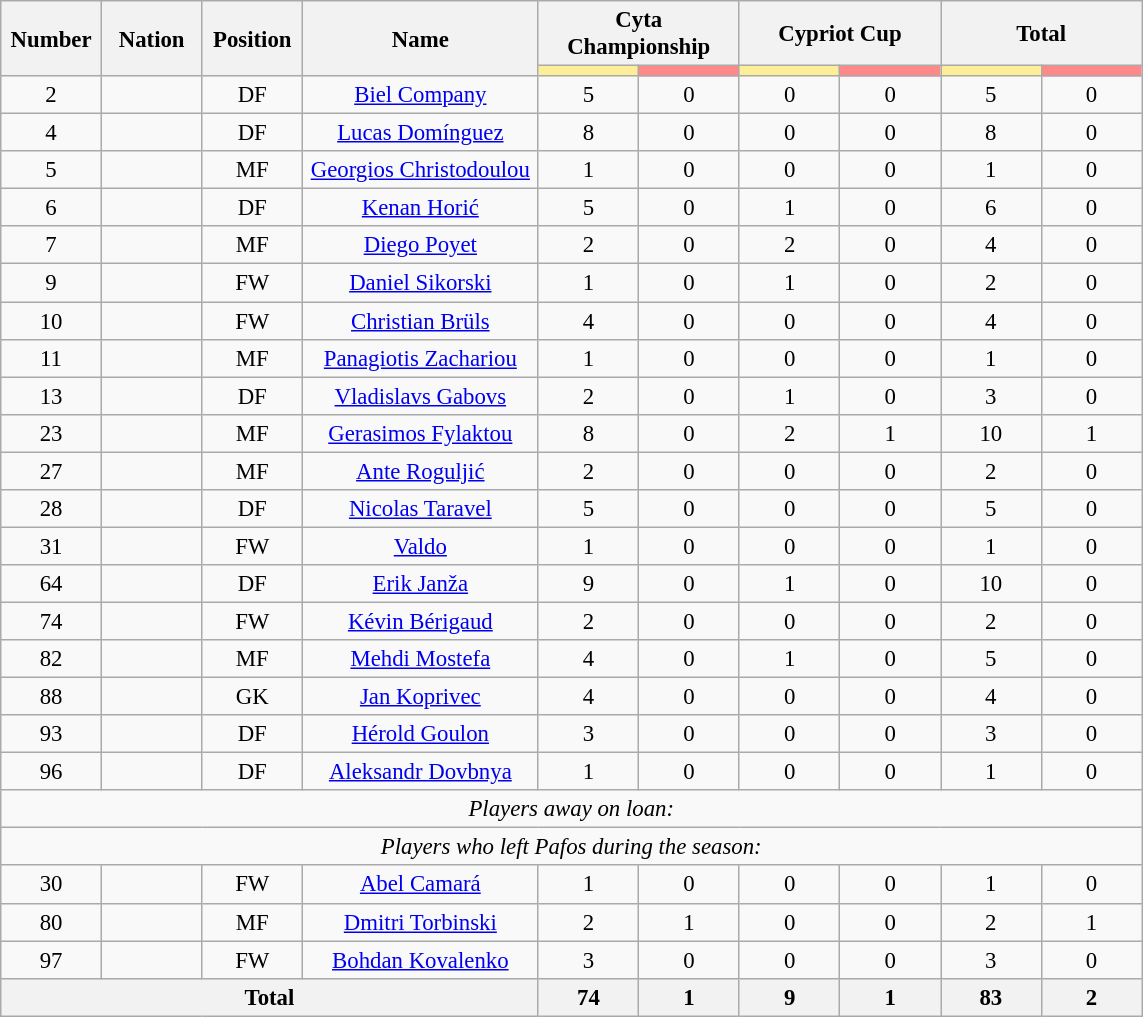<table class="wikitable" style="font-size: 95%; text-align: center;">
<tr>
<th rowspan=2 width=60>Number</th>
<th rowspan=2 width=60>Nation</th>
<th rowspan=2 width=60>Position</th>
<th rowspan=2 width=150>Name</th>
<th colspan=2>Cyta Championship</th>
<th colspan=2>Cypriot Cup</th>
<th colspan=2>Total</th>
</tr>
<tr>
<th style="width:60px; background:#fe9;"></th>
<th style="width:60px; background:#ff8888;"></th>
<th style="width:60px; background:#fe9;"></th>
<th style="width:60px; background:#ff8888;"></th>
<th style="width:60px; background:#fe9;"></th>
<th style="width:60px; background:#ff8888;"></th>
</tr>
<tr>
<td>2</td>
<td></td>
<td>DF</td>
<td><a href='#'>Biel Company</a></td>
<td>5</td>
<td>0</td>
<td>0</td>
<td>0</td>
<td>5</td>
<td>0</td>
</tr>
<tr>
<td>4</td>
<td></td>
<td>DF</td>
<td><a href='#'>Lucas Domínguez</a></td>
<td>8</td>
<td>0</td>
<td>0</td>
<td>0</td>
<td>8</td>
<td>0</td>
</tr>
<tr>
<td>5</td>
<td></td>
<td>MF</td>
<td><a href='#'>Georgios Christodoulou</a></td>
<td>1</td>
<td>0</td>
<td>0</td>
<td>0</td>
<td>1</td>
<td>0</td>
</tr>
<tr>
<td>6</td>
<td></td>
<td>DF</td>
<td><a href='#'>Kenan Horić</a></td>
<td>5</td>
<td>0</td>
<td>1</td>
<td>0</td>
<td>6</td>
<td>0</td>
</tr>
<tr>
<td>7</td>
<td></td>
<td>MF</td>
<td><a href='#'>Diego Poyet</a></td>
<td>2</td>
<td>0</td>
<td>2</td>
<td>0</td>
<td>4</td>
<td>0</td>
</tr>
<tr>
<td>9</td>
<td></td>
<td>FW</td>
<td><a href='#'>Daniel Sikorski</a></td>
<td>1</td>
<td>0</td>
<td>1</td>
<td>0</td>
<td>2</td>
<td>0</td>
</tr>
<tr>
<td>10</td>
<td></td>
<td>FW</td>
<td><a href='#'>Christian Brüls</a></td>
<td>4</td>
<td>0</td>
<td>0</td>
<td>0</td>
<td>4</td>
<td>0</td>
</tr>
<tr>
<td>11</td>
<td></td>
<td>MF</td>
<td><a href='#'>Panagiotis Zachariou</a></td>
<td>1</td>
<td>0</td>
<td>0</td>
<td>0</td>
<td>1</td>
<td>0</td>
</tr>
<tr>
<td>13</td>
<td></td>
<td>DF</td>
<td><a href='#'>Vladislavs Gabovs</a></td>
<td>2</td>
<td>0</td>
<td>1</td>
<td>0</td>
<td>3</td>
<td>0</td>
</tr>
<tr>
<td>23</td>
<td></td>
<td>MF</td>
<td><a href='#'>Gerasimos Fylaktou</a></td>
<td>8</td>
<td>0</td>
<td>2</td>
<td>1</td>
<td>10</td>
<td>1</td>
</tr>
<tr>
<td>27</td>
<td></td>
<td>MF</td>
<td><a href='#'>Ante Roguljić</a></td>
<td>2</td>
<td>0</td>
<td>0</td>
<td>0</td>
<td>2</td>
<td>0</td>
</tr>
<tr>
<td>28</td>
<td></td>
<td>DF</td>
<td><a href='#'>Nicolas Taravel</a></td>
<td>5</td>
<td>0</td>
<td>0</td>
<td>0</td>
<td>5</td>
<td>0</td>
</tr>
<tr>
<td>31</td>
<td></td>
<td>FW</td>
<td><a href='#'>Valdo</a></td>
<td>1</td>
<td>0</td>
<td>0</td>
<td>0</td>
<td>1</td>
<td>0</td>
</tr>
<tr>
<td>64</td>
<td></td>
<td>DF</td>
<td><a href='#'>Erik Janža</a></td>
<td>9</td>
<td>0</td>
<td>1</td>
<td>0</td>
<td>10</td>
<td>0</td>
</tr>
<tr>
<td>74</td>
<td></td>
<td>FW</td>
<td><a href='#'>Kévin Bérigaud</a></td>
<td>2</td>
<td>0</td>
<td>0</td>
<td>0</td>
<td>2</td>
<td>0</td>
</tr>
<tr>
<td>82</td>
<td></td>
<td>MF</td>
<td><a href='#'>Mehdi Mostefa</a></td>
<td>4</td>
<td>0</td>
<td>1</td>
<td>0</td>
<td>5</td>
<td>0</td>
</tr>
<tr>
<td>88</td>
<td></td>
<td>GK</td>
<td><a href='#'>Jan Koprivec</a></td>
<td>4</td>
<td>0</td>
<td>0</td>
<td>0</td>
<td>4</td>
<td>0</td>
</tr>
<tr>
<td>93</td>
<td></td>
<td>DF</td>
<td><a href='#'>Hérold Goulon</a></td>
<td>3</td>
<td>0</td>
<td>0</td>
<td>0</td>
<td>3</td>
<td>0</td>
</tr>
<tr>
<td>96</td>
<td></td>
<td>DF</td>
<td><a href='#'>Aleksandr Dovbnya</a></td>
<td>1</td>
<td>0</td>
<td>0</td>
<td>0</td>
<td>1</td>
<td>0</td>
</tr>
<tr>
<td colspan="13"><em>Players away on loan:</em></td>
</tr>
<tr>
<td colspan="13"><em>Players who left Pafos during the season:</em></td>
</tr>
<tr>
<td>30</td>
<td></td>
<td>FW</td>
<td><a href='#'>Abel Camará</a></td>
<td>1</td>
<td>0</td>
<td>0</td>
<td>0</td>
<td>1</td>
<td>0</td>
</tr>
<tr>
<td>80</td>
<td></td>
<td>MF</td>
<td><a href='#'>Dmitri Torbinski</a></td>
<td>2</td>
<td>1</td>
<td>0</td>
<td>0</td>
<td>2</td>
<td>1</td>
</tr>
<tr>
<td>97</td>
<td></td>
<td>FW</td>
<td><a href='#'>Bohdan Kovalenko</a></td>
<td>3</td>
<td>0</td>
<td>0</td>
<td>0</td>
<td>3</td>
<td>0</td>
</tr>
<tr>
<th colspan=4>Total</th>
<th>74</th>
<th>1</th>
<th>9</th>
<th>1</th>
<th>83</th>
<th>2</th>
</tr>
</table>
